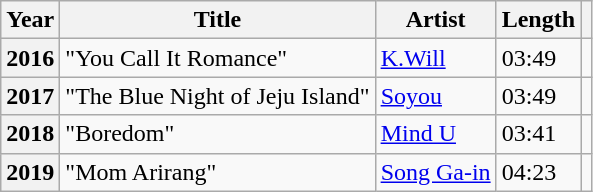<table class="wikitable sortable plainrowheaders">
<tr>
<th>Year</th>
<th>Title</th>
<th>Artist</th>
<th>Length</th>
<th scope="col" class="unsortable"></th>
</tr>
<tr>
<th scope="row">2016</th>
<td>"You Call It Romance"</td>
<td><a href='#'>K.Will</a></td>
<td>03:49</td>
<td></td>
</tr>
<tr>
<th scope="row">2017</th>
<td>"The Blue Night of Jeju Island"</td>
<td><a href='#'>Soyou</a></td>
<td>03:49</td>
<td></td>
</tr>
<tr>
<th scope="row">2018</th>
<td>"Boredom"</td>
<td><a href='#'>Mind U</a></td>
<td>03:41</td>
<td></td>
</tr>
<tr>
<th scope="row">2019</th>
<td>"Mom Arirang"</td>
<td><a href='#'>Song Ga-in</a></td>
<td>04:23</td>
<td></td>
</tr>
</table>
